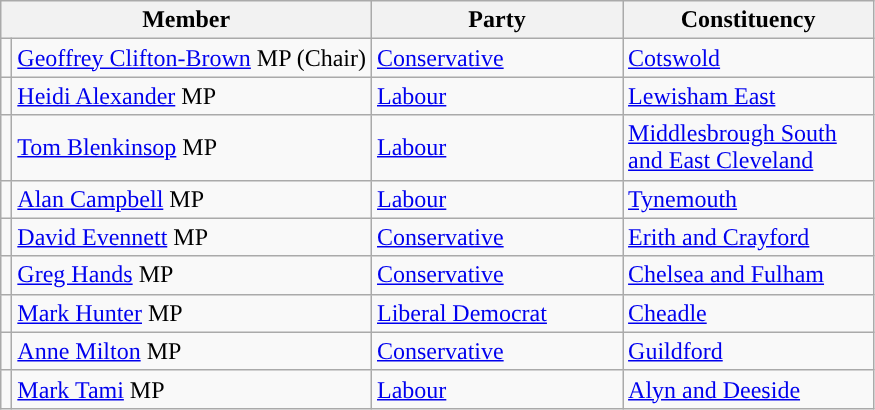<table class="wikitable">
<tr>
<th colspan="2">Member</th>
<th valign="top" width="160px">Party</th>
<th valign="top" width="160px">Constituency</th>
</tr>
<tr>
<td style="color:inherit;background:"></td>
<td><a href='#'>Geoffrey Clifton-Brown</a> MP (Chair)</td>
<td><a href='#'>Conservative</a></td>
<td><a href='#'>Cotswold</a></td>
</tr>
<tr>
<td style="color:inherit;background:"></td>
<td><a href='#'>Heidi Alexander</a> MP</td>
<td><a href='#'>Labour</a></td>
<td><a href='#'>Lewisham East</a></td>
</tr>
<tr>
<td style="color:inherit;background:"></td>
<td><a href='#'>Tom Blenkinsop</a> MP</td>
<td><a href='#'>Labour</a></td>
<td><a href='#'>Middlesbrough South and East Cleveland</a></td>
</tr>
<tr>
<td style="color:inherit;background:"></td>
<td><a href='#'>Alan Campbell</a> MP</td>
<td><a href='#'>Labour</a></td>
<td><a href='#'>Tynemouth</a></td>
</tr>
<tr>
<td style="color:inherit;background:"></td>
<td><a href='#'>David Evennett</a> MP</td>
<td><a href='#'>Conservative</a></td>
<td><a href='#'>Erith and Crayford</a></td>
</tr>
<tr>
<td style="color:inherit;background:"></td>
<td><a href='#'>Greg Hands</a> MP</td>
<td><a href='#'>Conservative</a></td>
<td><a href='#'>Chelsea and Fulham</a></td>
</tr>
<tr>
<td style="color:inherit;background:"></td>
<td><a href='#'>Mark Hunter</a> MP</td>
<td><a href='#'>Liberal Democrat</a></td>
<td><a href='#'>Cheadle</a></td>
</tr>
<tr>
<td style="color:inherit;background:"></td>
<td><a href='#'>Anne Milton</a> MP</td>
<td><a href='#'>Conservative</a></td>
<td><a href='#'>Guildford</a></td>
</tr>
<tr>
<td style="color:inherit;background:"></td>
<td><a href='#'>Mark Tami</a> MP</td>
<td><a href='#'>Labour</a></td>
<td><a href='#'>Alyn and Deeside</a></td>
</tr>
</table>
